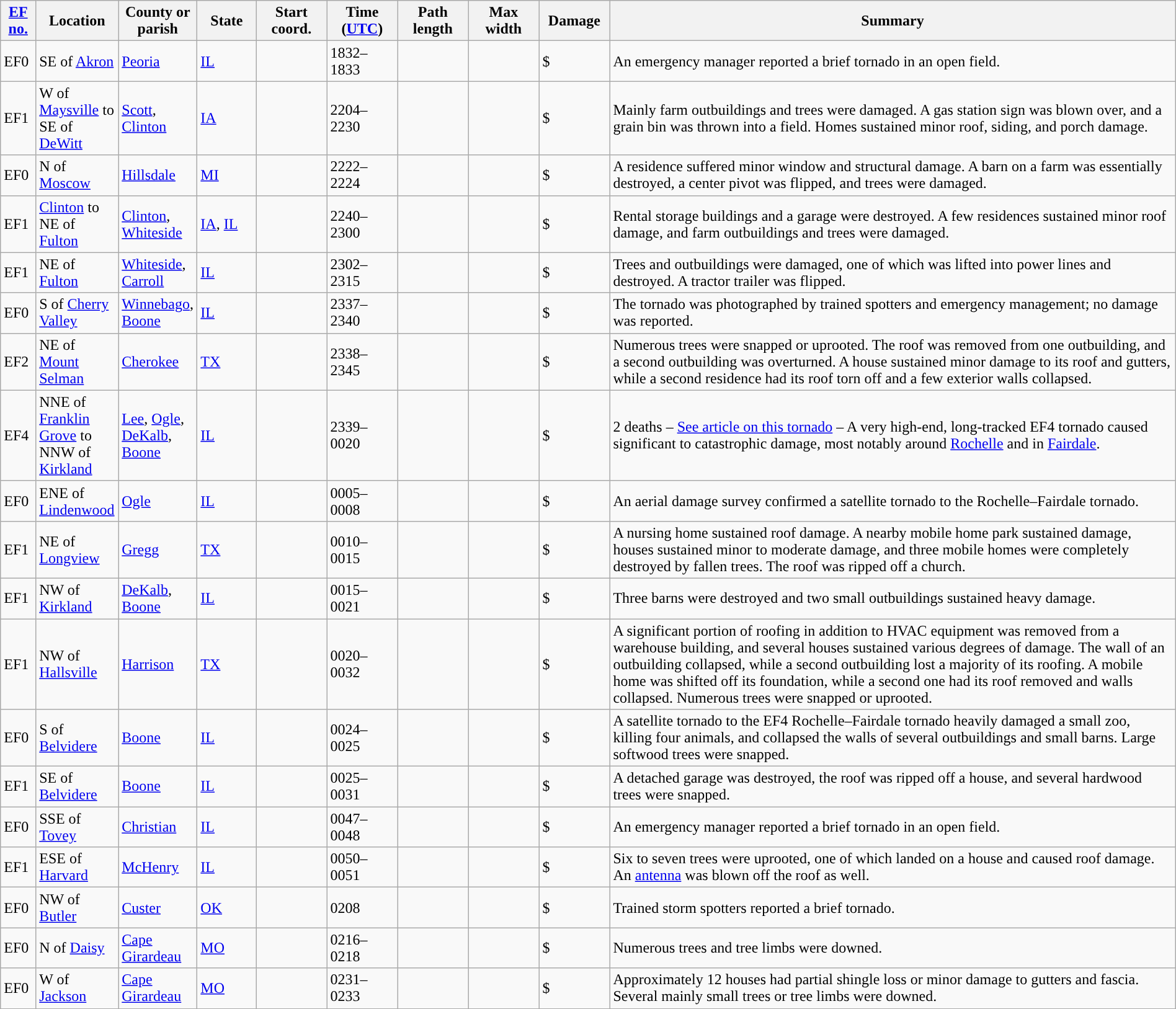<table class="wikitable sortable" style="width:100%;">
<tr>
<th scope="col" width="3%" align="center"><a href='#'>EF no.</a></th>
<th scope="col" width="7%" align="center" class="unsortable">Location</th>
<th scope="col" width="6%" align="center" class="unsortable">County or parish</th>
<th scope="col" width="5%" align="center">State</th>
<th scope="col" width="6%" align="center">Start coord.</th>
<th scope="col" width="6%" align="center">Time (<a href='#'>UTC</a>)</th>
<th scope="col" width="6%" align="center">Path length</th>
<th scope="col" width="6%" align="center">Max width</th>
<th scope="col" width="6%" align="center">Damage</th>
<th scope="col" width="48%" class="unsortable" align="center">Summary</th>
</tr>
<tr>
<td>EF0</td>
<td>SE of <a href='#'>Akron</a></td>
<td><a href='#'>Peoria</a></td>
<td><a href='#'>IL</a></td>
<td></td>
<td>1832–1833</td>
<td></td>
<td></td>
<td>$</td>
<td>An emergency manager reported a brief tornado in an open field.</td>
</tr>
<tr>
<td>EF1</td>
<td>W of <a href='#'>Maysville</a> to SE of <a href='#'>DeWitt</a></td>
<td><a href='#'>Scott</a>, <a href='#'>Clinton</a></td>
<td><a href='#'>IA</a></td>
<td></td>
<td>2204–2230</td>
<td></td>
<td></td>
<td>$</td>
<td>Mainly farm outbuildings and trees were damaged. A gas station sign was blown over, and a grain bin was thrown into a field. Homes sustained minor roof, siding, and porch damage.</td>
</tr>
<tr>
<td>EF0</td>
<td>N of <a href='#'>Moscow</a></td>
<td><a href='#'>Hillsdale</a></td>
<td><a href='#'>MI</a></td>
<td></td>
<td>2222–2224</td>
<td></td>
<td></td>
<td>$</td>
<td>A residence suffered minor window and structural damage. A barn on a farm was essentially destroyed, a center pivot was flipped, and trees were damaged.</td>
</tr>
<tr>
<td>EF1</td>
<td><a href='#'>Clinton</a> to NE of <a href='#'>Fulton</a></td>
<td><a href='#'>Clinton</a>, <a href='#'>Whiteside</a></td>
<td><a href='#'>IA</a>, <a href='#'>IL</a></td>
<td></td>
<td>2240–2300</td>
<td></td>
<td></td>
<td>$</td>
<td>Rental storage buildings and a garage were destroyed. A few residences sustained minor roof damage, and farm outbuildings and trees were damaged.</td>
</tr>
<tr>
<td>EF1</td>
<td>NE of <a href='#'>Fulton</a></td>
<td><a href='#'>Whiteside</a>, <a href='#'>Carroll</a></td>
<td><a href='#'>IL</a></td>
<td></td>
<td>2302–2315</td>
<td></td>
<td></td>
<td>$</td>
<td>Trees and outbuildings were damaged, one of which was lifted into power lines and destroyed. A tractor trailer was flipped.</td>
</tr>
<tr>
<td>EF0</td>
<td>S of <a href='#'>Cherry Valley</a></td>
<td><a href='#'>Winnebago</a>, <a href='#'>Boone</a></td>
<td><a href='#'>IL</a></td>
<td></td>
<td>2337–2340</td>
<td></td>
<td></td>
<td>$</td>
<td>The tornado was photographed by trained spotters and emergency management; no damage was reported.</td>
</tr>
<tr>
<td>EF2</td>
<td>NE of <a href='#'>Mount Selman</a></td>
<td><a href='#'>Cherokee</a></td>
<td><a href='#'>TX</a></td>
<td></td>
<td>2338–2345</td>
<td></td>
<td></td>
<td>$</td>
<td>Numerous trees were snapped or uprooted. The roof was removed from one outbuilding, and a second outbuilding was overturned. A house sustained minor damage to its roof and gutters, while a second residence had its roof torn off and a few exterior walls collapsed.</td>
</tr>
<tr>
<td>EF4</td>
<td>NNE of <a href='#'>Franklin Grove</a> to NNW of <a href='#'>Kirkland</a></td>
<td><a href='#'>Lee</a>, <a href='#'>Ogle</a>, <a href='#'>DeKalb</a>, <a href='#'>Boone</a></td>
<td><a href='#'>IL</a></td>
<td></td>
<td>2339–0020</td>
<td></td>
<td></td>
<td>$</td>
<td>2 deaths – <a href='#'>See article on this tornado</a> – A very high-end, long-tracked EF4 tornado caused significant to catastrophic damage, most notably around <a href='#'>Rochelle</a> and in <a href='#'>Fairdale</a>.</td>
</tr>
<tr>
<td>EF0</td>
<td>ENE of <a href='#'>Lindenwood</a></td>
<td><a href='#'>Ogle</a></td>
<td><a href='#'>IL</a></td>
<td></td>
<td>0005–0008</td>
<td></td>
<td></td>
<td>$</td>
<td>An aerial damage survey confirmed a satellite tornado to the Rochelle–Fairdale tornado.</td>
</tr>
<tr>
<td>EF1</td>
<td>NE of <a href='#'>Longview</a></td>
<td><a href='#'>Gregg</a></td>
<td><a href='#'>TX</a></td>
<td></td>
<td>0010–0015</td>
<td></td>
<td></td>
<td>$</td>
<td>A nursing home sustained roof damage. A nearby mobile home park sustained damage, houses sustained minor to moderate damage, and three mobile homes were completely destroyed by fallen trees. The roof was ripped off a church.</td>
</tr>
<tr>
<td>EF1</td>
<td>NW of <a href='#'>Kirkland</a></td>
<td><a href='#'>DeKalb</a>, <a href='#'>Boone</a></td>
<td><a href='#'>IL</a></td>
<td></td>
<td>0015–0021</td>
<td></td>
<td></td>
<td>$</td>
<td>Three barns were destroyed and two small outbuildings sustained heavy damage.</td>
</tr>
<tr>
<td>EF1</td>
<td>NW of <a href='#'>Hallsville</a></td>
<td><a href='#'>Harrison</a></td>
<td><a href='#'>TX</a></td>
<td></td>
<td>0020–0032</td>
<td></td>
<td></td>
<td>$</td>
<td>A significant portion of roofing in addition to HVAC equipment was removed from a warehouse building, and several houses sustained various degrees of damage. The wall of an outbuilding collapsed, while a second outbuilding lost a majority of its roofing. A mobile home was shifted off its foundation, while a second one had its roof removed and walls collapsed. Numerous trees were snapped or uprooted.</td>
</tr>
<tr>
<td>EF0</td>
<td>S of <a href='#'>Belvidere</a></td>
<td><a href='#'>Boone</a></td>
<td><a href='#'>IL</a></td>
<td></td>
<td>0024–0025</td>
<td></td>
<td></td>
<td>$</td>
<td>A satellite tornado to the EF4 Rochelle–Fairdale tornado heavily damaged a small zoo, killing four animals, and collapsed the walls of several outbuildings and small barns. Large softwood trees were snapped.</td>
</tr>
<tr>
<td>EF1</td>
<td>SE of <a href='#'>Belvidere</a></td>
<td><a href='#'>Boone</a></td>
<td><a href='#'>IL</a></td>
<td></td>
<td>0025–0031</td>
<td></td>
<td></td>
<td>$</td>
<td>A detached garage was destroyed, the roof was ripped off a house, and several hardwood trees were snapped.</td>
</tr>
<tr>
<td>EF0</td>
<td>SSE of <a href='#'>Tovey</a></td>
<td><a href='#'>Christian</a></td>
<td><a href='#'>IL</a></td>
<td></td>
<td>0047–0048</td>
<td></td>
<td></td>
<td>$</td>
<td>An emergency manager reported a brief tornado in an open field.</td>
</tr>
<tr>
<td>EF1</td>
<td>ESE of <a href='#'>Harvard</a></td>
<td><a href='#'>McHenry</a></td>
<td><a href='#'>IL</a></td>
<td></td>
<td>0050–0051</td>
<td></td>
<td></td>
<td>$</td>
<td>Six to seven trees were uprooted, one of which landed on a house and caused roof damage. An <a href='#'>antenna</a> was blown off the roof as well.</td>
</tr>
<tr>
<td>EF0</td>
<td>NW of <a href='#'>Butler</a></td>
<td><a href='#'>Custer</a></td>
<td><a href='#'>OK</a></td>
<td></td>
<td>0208</td>
<td></td>
<td></td>
<td>$</td>
<td>Trained storm spotters reported a brief tornado.</td>
</tr>
<tr>
<td>EF0</td>
<td>N of <a href='#'>Daisy</a></td>
<td><a href='#'>Cape Girardeau</a></td>
<td><a href='#'>MO</a></td>
<td></td>
<td>0216–0218</td>
<td></td>
<td></td>
<td>$</td>
<td>Numerous trees and tree limbs were downed.</td>
</tr>
<tr>
<td>EF0</td>
<td>W of <a href='#'>Jackson</a></td>
<td><a href='#'>Cape Girardeau</a></td>
<td><a href='#'>MO</a></td>
<td></td>
<td>0231–0233</td>
<td></td>
<td></td>
<td>$</td>
<td>Approximately 12 houses had partial shingle loss or minor damage to gutters and fascia. Several mainly small trees or tree limbs were downed.</td>
</tr>
<tr>
</tr>
</table>
